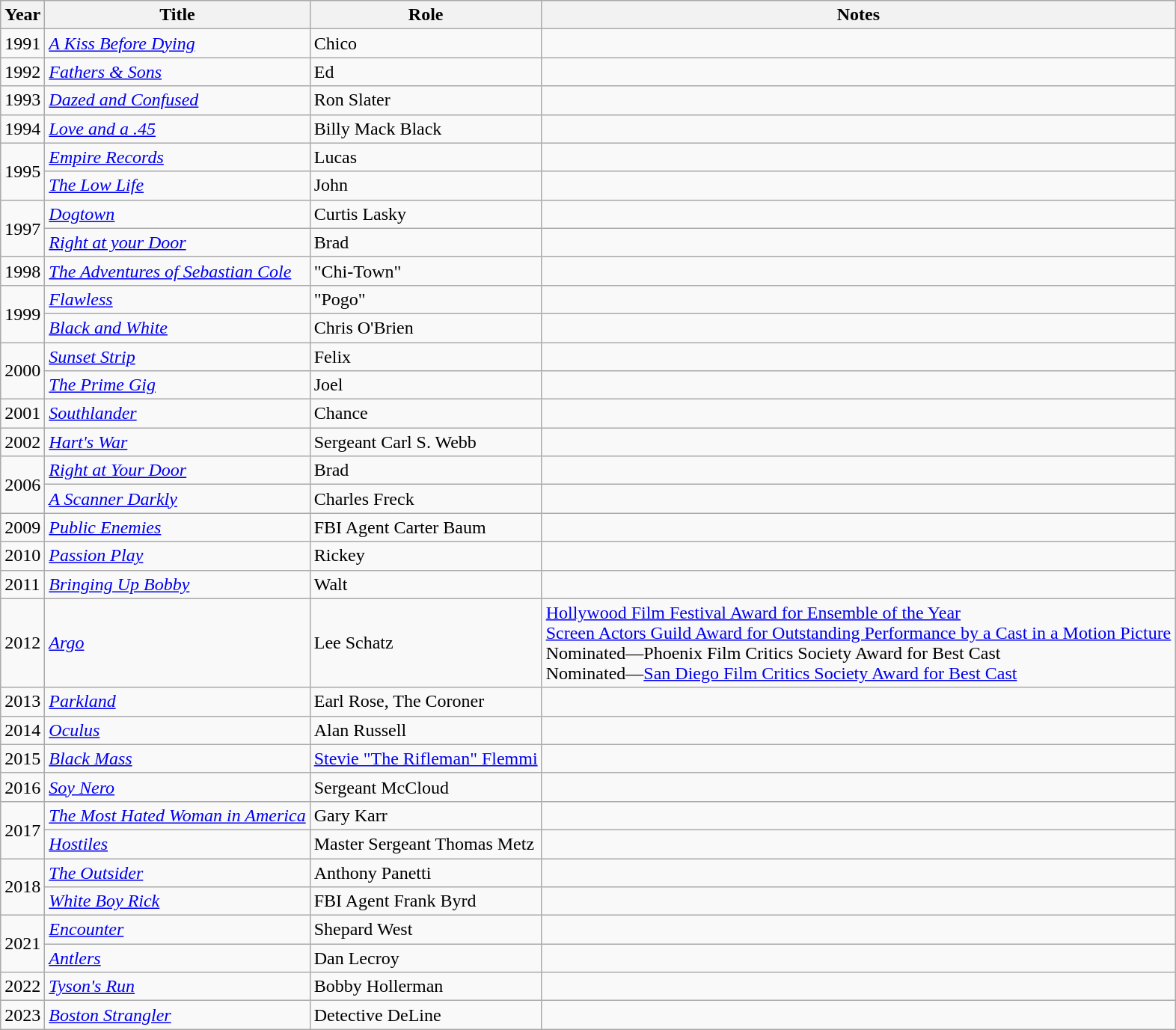<table class="wikitable sortable">
<tr>
<th>Year</th>
<th>Title</th>
<th>Role</th>
<th>Notes</th>
</tr>
<tr>
<td>1991</td>
<td><em><a href='#'>A Kiss Before Dying</a></em></td>
<td>Chico</td>
<td></td>
</tr>
<tr>
<td>1992</td>
<td><em><a href='#'>Fathers & Sons</a></em></td>
<td>Ed</td>
<td></td>
</tr>
<tr>
<td>1993</td>
<td><em><a href='#'>Dazed and Confused</a></em></td>
<td>Ron Slater</td>
<td></td>
</tr>
<tr>
<td>1994</td>
<td><em><a href='#'>Love and a .45</a></em></td>
<td>Billy Mack Black</td>
<td></td>
</tr>
<tr>
<td rowspan="2">1995</td>
<td><em><a href='#'>Empire Records</a></em></td>
<td>Lucas</td>
<td></td>
</tr>
<tr>
<td><em><a href='#'>The Low Life</a></em></td>
<td>John</td>
<td></td>
</tr>
<tr>
<td rowspan="2">1997</td>
<td><em><a href='#'>Dogtown</a></em></td>
<td>Curtis Lasky</td>
<td></td>
</tr>
<tr>
<td><em><a href='#'>Right at your Door</a></em></td>
<td>Brad</td>
<td></td>
</tr>
<tr>
<td>1998</td>
<td><em><a href='#'>The Adventures of Sebastian Cole</a></em></td>
<td>"Chi-Town"</td>
<td></td>
</tr>
<tr>
<td rowspan="2">1999</td>
<td><em><a href='#'>Flawless</a></em></td>
<td>"Pogo"</td>
<td></td>
</tr>
<tr>
<td><em><a href='#'>Black and White</a></em></td>
<td>Chris O'Brien</td>
<td></td>
</tr>
<tr>
<td rowspan="2">2000</td>
<td><em><a href='#'>Sunset Strip</a></em></td>
<td>Felix</td>
<td></td>
</tr>
<tr>
<td><em><a href='#'>The Prime Gig</a></em></td>
<td>Joel</td>
<td></td>
</tr>
<tr>
<td>2001</td>
<td><em><a href='#'>Southlander</a></em></td>
<td>Chance</td>
<td></td>
</tr>
<tr>
<td>2002</td>
<td><em><a href='#'>Hart's War</a></em></td>
<td>Sergeant Carl S. Webb</td>
<td></td>
</tr>
<tr>
<td rowspan="2">2006</td>
<td><em><a href='#'>Right at Your Door</a></em></td>
<td>Brad</td>
<td></td>
</tr>
<tr>
<td><em><a href='#'>A Scanner Darkly</a></em></td>
<td>Charles Freck</td>
<td></td>
</tr>
<tr>
<td>2009</td>
<td><em><a href='#'>Public Enemies</a></em></td>
<td>FBI Agent Carter Baum</td>
<td></td>
</tr>
<tr>
<td>2010</td>
<td><em><a href='#'>Passion Play</a></em></td>
<td>Rickey</td>
<td></td>
</tr>
<tr>
<td>2011</td>
<td><em><a href='#'>Bringing Up Bobby</a></em></td>
<td>Walt</td>
<td></td>
</tr>
<tr>
<td>2012</td>
<td><em><a href='#'>Argo</a></em></td>
<td>Lee Schatz</td>
<td><a href='#'>Hollywood Film Festival Award for Ensemble of the Year</a><br><a href='#'>Screen Actors Guild Award for Outstanding Performance by a Cast in a Motion Picture</a><br>Nominated—Phoenix Film Critics Society Award for Best Cast<br>Nominated—<a href='#'>San Diego Film Critics Society Award for Best Cast</a></td>
</tr>
<tr>
<td>2013</td>
<td><em><a href='#'>Parkland</a></em></td>
<td>Earl Rose, The Coroner</td>
<td></td>
</tr>
<tr>
<td>2014</td>
<td><em><a href='#'>Oculus</a></em></td>
<td>Alan Russell</td>
<td></td>
</tr>
<tr>
<td>2015</td>
<td><em><a href='#'>Black Mass</a></em></td>
<td><a href='#'>Stevie "The Rifleman" Flemmi</a></td>
<td></td>
</tr>
<tr>
<td>2016</td>
<td><em><a href='#'>Soy Nero</a></em></td>
<td>Sergeant McCloud</td>
<td></td>
</tr>
<tr>
<td rowspan="2">2017</td>
<td><em><a href='#'>The Most Hated Woman in America</a></em></td>
<td>Gary Karr</td>
<td></td>
</tr>
<tr>
<td><em><a href='#'>Hostiles</a></em></td>
<td>Master Sergeant Thomas Metz</td>
<td></td>
</tr>
<tr>
<td rowspan="2">2018</td>
<td><em><a href='#'>The Outsider</a></em></td>
<td>Anthony Panetti</td>
<td></td>
</tr>
<tr>
<td><em><a href='#'>White Boy Rick</a></em></td>
<td>FBI Agent Frank Byrd</td>
<td></td>
</tr>
<tr>
<td rowspan="2">2021</td>
<td><em><a href='#'>Encounter</a></em></td>
<td>Shepard West</td>
<td></td>
</tr>
<tr>
<td><em><a href='#'>Antlers</a></em></td>
<td>Dan Lecroy</td>
<td></td>
</tr>
<tr>
<td>2022</td>
<td><em><a href='#'>Tyson's Run</a></em></td>
<td>Bobby Hollerman</td>
<td></td>
</tr>
<tr>
<td>2023</td>
<td><a href='#'><em>Boston Strangler</em></a></td>
<td>Detective DeLine</td>
<td></td>
</tr>
</table>
